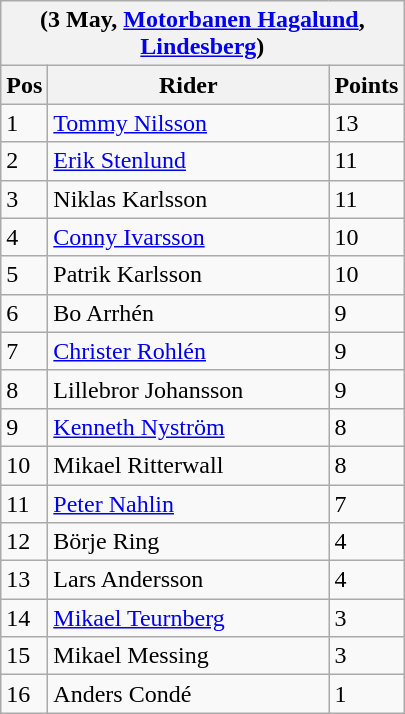<table class="wikitable">
<tr>
<th colspan="6">(3 May, <a href='#'>Motorbanen Hagalund</a>, <a href='#'>Lindesberg</a>)</th>
</tr>
<tr>
<th width=20>Pos</th>
<th width=180>Rider</th>
<th width=40>Points</th>
</tr>
<tr>
<td>1</td>
<td style="text-align:left;"><a href='#'>Tommy Nilsson</a></td>
<td>13</td>
</tr>
<tr>
<td>2</td>
<td style="text-align:left;"><a href='#'>Erik Stenlund</a></td>
<td>11</td>
</tr>
<tr>
<td>3</td>
<td style="text-align:left;">Niklas Karlsson</td>
<td>11</td>
</tr>
<tr>
<td>4</td>
<td style="text-align:left;"><a href='#'>Conny Ivarsson</a></td>
<td>10</td>
</tr>
<tr>
<td>5</td>
<td style="text-align:left;">Patrik Karlsson</td>
<td>10</td>
</tr>
<tr>
<td>6</td>
<td style="text-align:left;">Bo Arrhén</td>
<td>9</td>
</tr>
<tr>
<td>7</td>
<td style="text-align:left;"><a href='#'>Christer Rohlén</a></td>
<td>9</td>
</tr>
<tr>
<td>8</td>
<td style="text-align:left;">Lillebror Johansson</td>
<td>9</td>
</tr>
<tr>
<td>9</td>
<td style="text-align:left;"><a href='#'>Kenneth Nyström</a></td>
<td>8</td>
</tr>
<tr>
<td>10</td>
<td style="text-align:left;">Mikael Ritterwall</td>
<td>8</td>
</tr>
<tr>
<td>11</td>
<td style="text-align:left;"><a href='#'>Peter Nahlin</a></td>
<td>7</td>
</tr>
<tr>
<td>12</td>
<td style="text-align:left;">Börje Ring</td>
<td>4</td>
</tr>
<tr>
<td>13</td>
<td style="text-align:left;">Lars Andersson</td>
<td>4</td>
</tr>
<tr>
<td>14</td>
<td style="text-align:left;"><a href='#'>Mikael Teurnberg</a></td>
<td>3</td>
</tr>
<tr>
<td>15</td>
<td style="text-align:left;">Mikael Messing</td>
<td>3</td>
</tr>
<tr>
<td>16</td>
<td style="text-align:left;">Anders Condé</td>
<td>1</td>
</tr>
</table>
